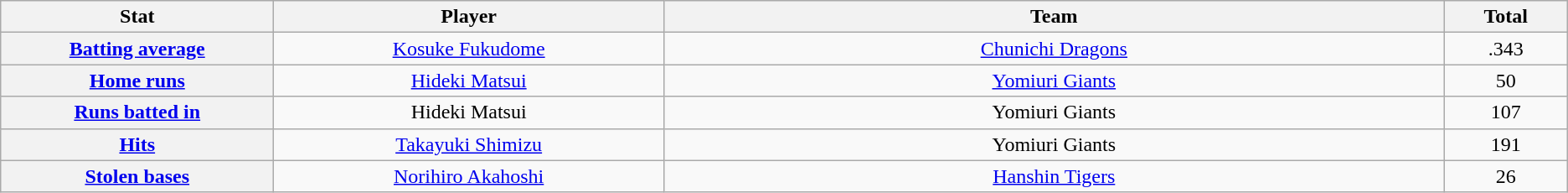<table class="wikitable" style="text-align:center;">
<tr>
<th scope="col" style="width:7%;">Stat</th>
<th scope="col" style="width:10%;">Player</th>
<th scope="col" style="width:20%;">Team</th>
<th scope="col" style="width:3%;">Total</th>
</tr>
<tr>
<th scope="row" style="text-align:center;"><a href='#'>Batting average</a></th>
<td><a href='#'>Kosuke Fukudome</a></td>
<td><a href='#'>Chunichi Dragons</a></td>
<td>.343</td>
</tr>
<tr>
<th scope="row" style="text-align:center;"><a href='#'>Home runs</a></th>
<td><a href='#'>Hideki Matsui</a></td>
<td><a href='#'>Yomiuri Giants</a></td>
<td>50</td>
</tr>
<tr>
<th scope="row" style="text-align:center;"><a href='#'>Runs batted in</a></th>
<td>Hideki Matsui</td>
<td>Yomiuri Giants</td>
<td>107</td>
</tr>
<tr>
<th scope="row" style="text-align:center;"><a href='#'>Hits</a></th>
<td><a href='#'>Takayuki Shimizu</a></td>
<td>Yomiuri Giants</td>
<td>191</td>
</tr>
<tr>
<th scope="row" style="text-align:center;"><a href='#'>Stolen bases</a></th>
<td><a href='#'>Norihiro Akahoshi</a></td>
<td><a href='#'>Hanshin Tigers</a></td>
<td>26</td>
</tr>
</table>
